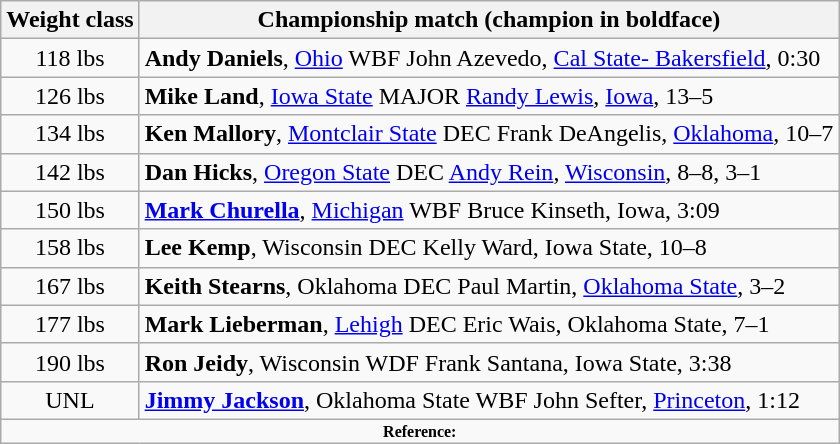<table class="wikitable" style="text-align:center">
<tr>
<th>Weight class</th>
<th>Championship match (champion in boldface)</th>
</tr>
<tr>
<td>118 lbs</td>
<td align=left><strong>Andy Daniels</strong>, <a href='#'>Ohio</a> WBF John Azevedo, <a href='#'>Cal State- Bakersfield</a>, 0:30</td>
</tr>
<tr>
<td>126 lbs</td>
<td align=left><strong>Mike Land</strong>, <a href='#'>Iowa State</a> MAJOR <a href='#'>Randy Lewis</a>, <a href='#'>Iowa</a>, 13–5</td>
</tr>
<tr>
<td>134 lbs</td>
<td align=left><strong>Ken Mallory</strong>, <a href='#'>Montclair State</a> DEC Frank DeAngelis, <a href='#'>Oklahoma</a>, 10–7</td>
</tr>
<tr>
<td>142 lbs</td>
<td align=left><strong>Dan Hicks</strong>, <a href='#'>Oregon State</a> DEC <a href='#'>Andy Rein</a>, <a href='#'>Wisconsin</a>, 8–8, 3–1</td>
</tr>
<tr>
<td>150 lbs</td>
<td align=left><strong><a href='#'>Mark Churella</a></strong>, <a href='#'>Michigan</a> WBF Bruce Kinseth, Iowa, 3:09</td>
</tr>
<tr>
<td>158 lbs</td>
<td align=left><strong>Lee Kemp</strong>, Wisconsin DEC Kelly Ward, Iowa State, 10–8</td>
</tr>
<tr>
<td>167 lbs</td>
<td align=left><strong>Keith Stearns</strong>, Oklahoma DEC Paul Martin, <a href='#'>Oklahoma State</a>, 3–2</td>
</tr>
<tr>
<td>177 lbs</td>
<td align=left><strong>Mark Lieberman</strong>, <a href='#'>Lehigh</a> DEC Eric Wais, Oklahoma State, 7–1</td>
</tr>
<tr>
<td>190 lbs</td>
<td align=left><strong>Ron Jeidy</strong>, Wisconsin WDF Frank Santana, Iowa State, 3:38</td>
</tr>
<tr>
<td>UNL</td>
<td align=left><strong><a href='#'>Jimmy Jackson</a></strong>, Oklahoma State WBF John Sefter, <a href='#'>Princeton</a>, 1:12</td>
</tr>
<tr>
<td colspan="2"  style="font-size:8pt; text-align:center;"><strong>Reference:</strong></td>
</tr>
</table>
